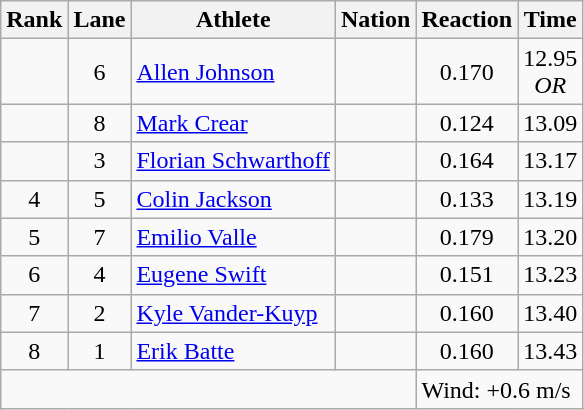<table class="wikitable sortable" style="text-align:center">
<tr>
<th>Rank</th>
<th>Lane</th>
<th>Athlete</th>
<th>Nation</th>
<th>Reaction</th>
<th>Time</th>
</tr>
<tr>
<td></td>
<td>6</td>
<td align=left><a href='#'>Allen Johnson</a></td>
<td align=left></td>
<td>0.170</td>
<td>12.95<br><em>OR</em></td>
</tr>
<tr>
<td></td>
<td>8</td>
<td align=left><a href='#'>Mark Crear</a></td>
<td align=left></td>
<td>0.124</td>
<td>13.09</td>
</tr>
<tr>
<td></td>
<td>3</td>
<td align=left><a href='#'>Florian Schwarthoff</a></td>
<td align=left></td>
<td>0.164</td>
<td>13.17</td>
</tr>
<tr>
<td>4</td>
<td>5</td>
<td align=left><a href='#'>Colin Jackson</a></td>
<td align=left></td>
<td>0.133</td>
<td>13.19</td>
</tr>
<tr>
<td>5</td>
<td>7</td>
<td align=left><a href='#'>Emilio Valle</a></td>
<td align=left></td>
<td>0.179</td>
<td>13.20</td>
</tr>
<tr>
<td>6</td>
<td>4</td>
<td align=left><a href='#'>Eugene Swift</a></td>
<td align=left></td>
<td>0.151</td>
<td>13.23</td>
</tr>
<tr>
<td>7</td>
<td>2</td>
<td align=left><a href='#'>Kyle Vander-Kuyp</a></td>
<td align=left></td>
<td>0.160</td>
<td>13.40</td>
</tr>
<tr>
<td>8</td>
<td>1</td>
<td align=left><a href='#'>Erik Batte</a></td>
<td align=left></td>
<td>0.160</td>
<td>13.43</td>
</tr>
<tr class="sortbottom">
<td colspan=4></td>
<td colspan="2" style="text-align:left;">Wind: +0.6 m/s</td>
</tr>
</table>
